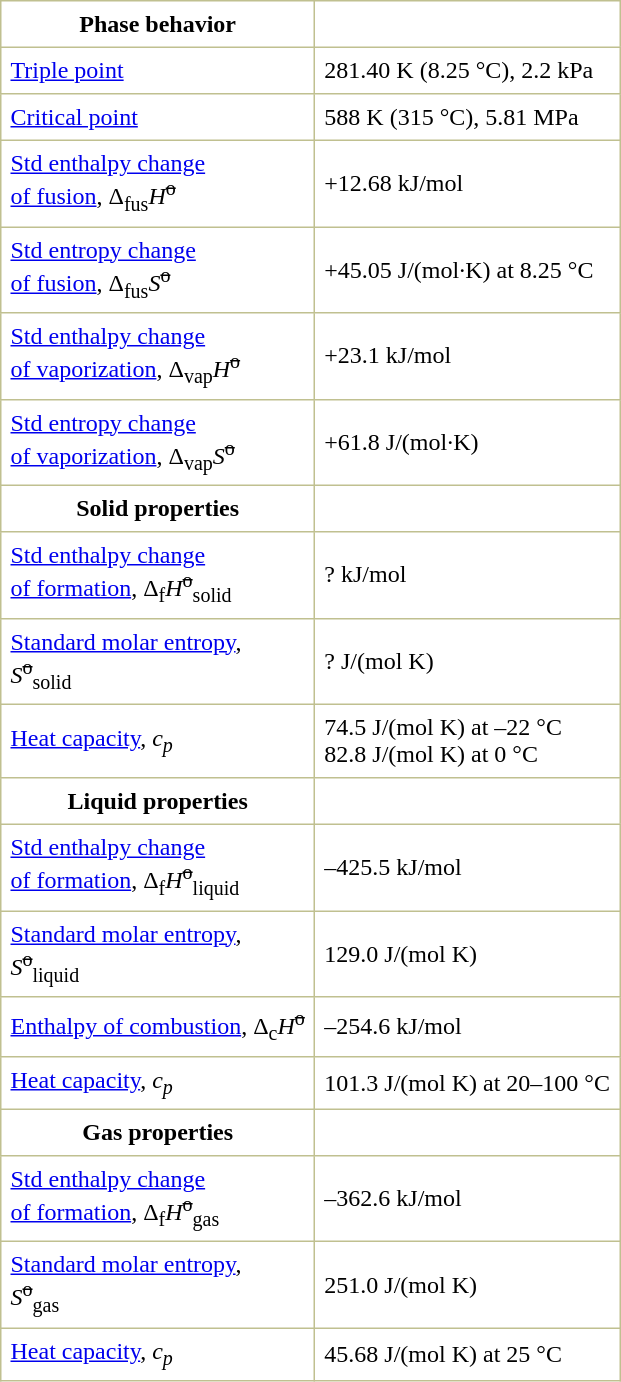<table border="1" cellspacing="0" cellpadding="6" style="margin: 0 0 0 0.5em; background: #FFFFFF; border-collapse: collapse; border-color: #C0C090;">
<tr>
<th>Phase behavior</th>
</tr>
<tr>
<td><a href='#'>Triple point</a></td>
<td>281.40 K (8.25 °C), 2.2 kPa</td>
</tr>
<tr>
<td><a href='#'>Critical point</a></td>
<td>588 K (315 °C), 5.81 MPa</td>
</tr>
<tr>
<td><a href='#'>Std enthalpy change<br>of fusion</a>, Δ<sub>fus</sub><em>H</em><sup><s>o</s></sup></td>
<td>+12.68 kJ/mol</td>
</tr>
<tr>
<td><a href='#'>Std entropy change<br>of fusion</a>, Δ<sub>fus</sub><em>S</em><sup><s>o</s></sup></td>
<td>+45.05 J/(mol·K) at 8.25 °C</td>
</tr>
<tr>
<td><a href='#'>Std enthalpy change<br>of vaporization</a>, Δ<sub>vap</sub><em>H</em><sup><s>o</s></sup></td>
<td>+23.1 kJ/mol</td>
</tr>
<tr>
<td><a href='#'>Std entropy change<br>of vaporization</a>, Δ<sub>vap</sub><em>S</em><sup><s>o</s></sup></td>
<td>+61.8 J/(mol·K)</td>
</tr>
<tr>
<th>Solid properties</th>
</tr>
<tr>
<td><a href='#'>Std enthalpy change<br>of formation</a>, Δ<sub>f</sub><em>H</em><sup><s>o</s></sup><sub>solid</sub></td>
<td>? kJ/mol</td>
</tr>
<tr>
<td><a href='#'>Standard molar entropy</a>,<br><em>S</em><sup><s>o</s></sup><sub>solid</sub></td>
<td>? J/(mol K)</td>
</tr>
<tr>
<td><a href='#'>Heat capacity</a>, <em>c<sub>p</sub></em></td>
<td>74.5 J/(mol K) at –22 °C<br>82.8 J/(mol K) at 0 °C</td>
</tr>
<tr>
<th>Liquid properties</th>
</tr>
<tr>
<td><a href='#'>Std enthalpy change<br>of formation</a>, Δ<sub>f</sub><em>H</em><sup><s>o</s></sup><sub>liquid</sub></td>
<td>–425.5 kJ/mol</td>
</tr>
<tr>
<td><a href='#'>Standard molar entropy</a>,<br><em>S</em><sup><s>o</s></sup><sub>liquid</sub></td>
<td>129.0 J/(mol K)</td>
</tr>
<tr>
<td><a href='#'>Enthalpy of combustion</a>, Δ<sub>c</sub><em>H</em><sup><s>o</s></sup></td>
<td>–254.6 kJ/mol</td>
</tr>
<tr>
<td><a href='#'>Heat capacity</a>, <em>c<sub>p</sub></em></td>
<td>101.3 J/(mol K) at 20–100 °C</td>
</tr>
<tr>
<th>Gas properties</th>
</tr>
<tr>
<td><a href='#'>Std enthalpy change<br>of formation</a>, Δ<sub>f</sub><em>H</em><sup><s>o</s></sup><sub>gas</sub></td>
<td>–362.6 kJ/mol</td>
</tr>
<tr>
<td><a href='#'>Standard molar entropy</a>,<br><em>S</em><sup><s>o</s></sup><sub>gas</sub></td>
<td>251.0 J/(mol K)</td>
</tr>
<tr>
<td><a href='#'>Heat capacity</a>, <em>c<sub>p</sub></em></td>
<td>45.68 J/(mol K) at 25 °C</td>
</tr>
</table>
